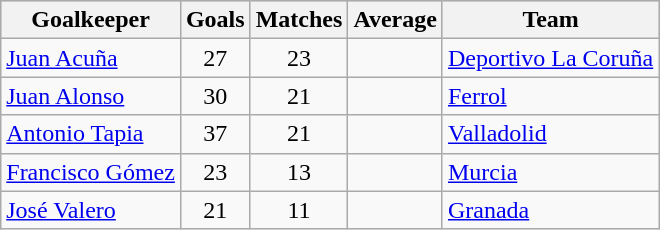<table class="wikitable sortable" class="wikitable">
<tr style="background:#ccc; text-align:center;">
<th>Goalkeeper</th>
<th>Goals</th>
<th>Matches</th>
<th>Average</th>
<th>Team</th>
</tr>
<tr>
<td> <a href='#'>Juan Acuña</a></td>
<td style="text-align:center;">27</td>
<td style="text-align:center;">23</td>
<td style="text-align:center;"></td>
<td><a href='#'>Deportivo La Coruña</a></td>
</tr>
<tr>
<td> <a href='#'>Juan Alonso</a></td>
<td style="text-align:center;">30</td>
<td style="text-align:center;">21</td>
<td style="text-align:center;"></td>
<td><a href='#'>Ferrol</a></td>
</tr>
<tr>
<td> <a href='#'>Antonio Tapia</a></td>
<td style="text-align:center;">37</td>
<td style="text-align:center;">21</td>
<td style="text-align:center;"></td>
<td><a href='#'>Valladolid</a></td>
</tr>
<tr>
<td> <a href='#'>Francisco Gómez</a></td>
<td style="text-align:center;">23</td>
<td style="text-align:center;">13</td>
<td style="text-align:center;"></td>
<td><a href='#'>Murcia</a></td>
</tr>
<tr>
<td> <a href='#'>José Valero</a></td>
<td style="text-align:center;">21</td>
<td style="text-align:center;">11</td>
<td style="text-align:center;"></td>
<td><a href='#'>Granada</a></td>
</tr>
</table>
